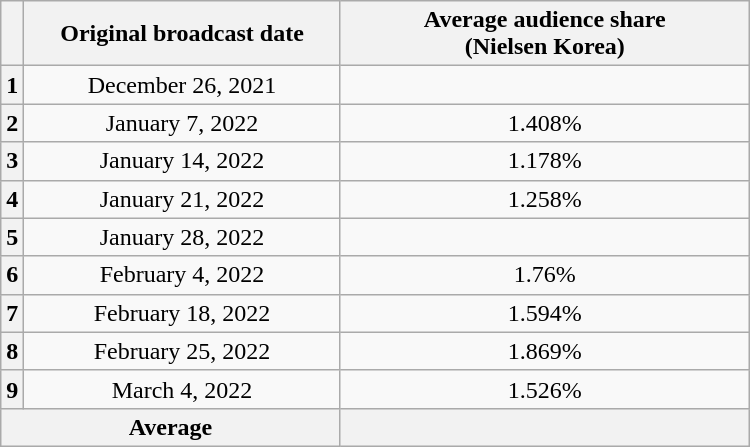<table class="wikitable" style="width:500px; text-align:center">
<tr>
<th scope="col"></th>
<th scope="col" style="width:15em">Original broadcast date</th>
<th scope="col" style="width:20em">Average audience share<br>(Nielsen Korea)</th>
</tr>
<tr>
<th>1</th>
<td>December 26, 2021</td>
<td> </td>
</tr>
<tr>
<th>2</th>
<td>January 7, 2022</td>
<td>1.408% </td>
</tr>
<tr>
<th>3</th>
<td>January 14, 2022</td>
<td>1.178% </td>
</tr>
<tr>
<th>4</th>
<td>January 21, 2022</td>
<td>1.258% </td>
</tr>
<tr>
<th>5</th>
<td>January 28, 2022</td>
<td> </td>
</tr>
<tr>
<th>6</th>
<td>February 4, 2022</td>
<td>1.76% </td>
</tr>
<tr>
<th>7</th>
<td>February 18, 2022</td>
<td>1.594% </td>
</tr>
<tr>
<th>8</th>
<td>February 25, 2022</td>
<td>1.869% </td>
</tr>
<tr>
<th>9</th>
<td>March 4, 2022</td>
<td>1.526% </td>
</tr>
<tr>
<th colspan="2">Average</th>
<th></th>
</tr>
</table>
